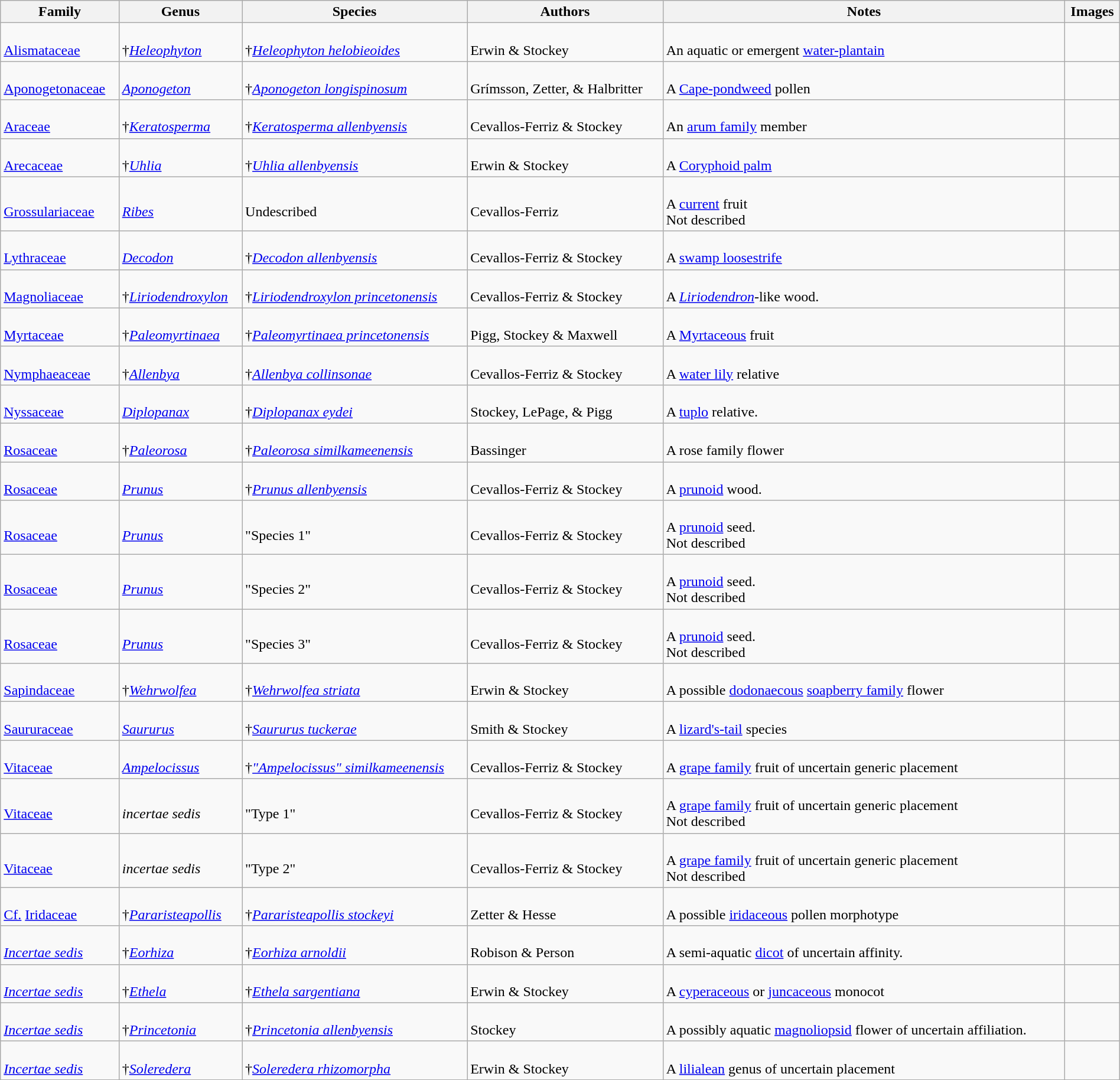<table class="wikitable sortable"  style="margin:auto; width:100%;">
<tr>
<th>Family</th>
<th>Genus</th>
<th>Species</th>
<th>Authors</th>
<th>Notes</th>
<th>Images</th>
</tr>
<tr>
<td><br><a href='#'>Alismataceae</a></td>
<td><br>†<em><a href='#'>Heleophyton</a></em></td>
<td><br>†<em><a href='#'>Heleophyton helobieoides</a></em></td>
<td><br>Erwin & Stockey</td>
<td><br>An aquatic or emergent <a href='#'>water-plantain</a></td>
<td></td>
</tr>
<tr>
<td><br><a href='#'>Aponogetonaceae</a></td>
<td><br><em><a href='#'>Aponogeton</a></em></td>
<td><br>†<em><a href='#'>Aponogeton longispinosum</a></em></td>
<td><br>Grímsson, Zetter, & Halbritter</td>
<td><br>A <a href='#'>Cape-pondweed</a> pollen</td>
<td></td>
</tr>
<tr>
<td><br><a href='#'>Araceae</a></td>
<td><br>†<em><a href='#'>Keratosperma</a></em></td>
<td><br>†<em><a href='#'>Keratosperma allenbyensis</a></em></td>
<td><br>Cevallos-Ferriz & Stockey</td>
<td><br>An <a href='#'>arum family</a> member</td>
<td></td>
</tr>
<tr>
<td><br><a href='#'>Arecaceae</a></td>
<td><br>†<em><a href='#'>Uhlia</a></em></td>
<td><br>†<em><a href='#'>Uhlia allenbyensis</a></em></td>
<td><br>Erwin & Stockey</td>
<td><br>A <a href='#'>Coryphoid palm</a></td>
<td></td>
</tr>
<tr>
<td><br><a href='#'>Grossulariaceae</a></td>
<td><br><em><a href='#'>Ribes</a></em></td>
<td><br>Undescribed</td>
<td><br>Cevallos-Ferriz</td>
<td><br>A <a href='#'>current</a> fruit<br>Not described</td>
<td></td>
</tr>
<tr>
<td><br><a href='#'>Lythraceae</a></td>
<td><br><em><a href='#'>Decodon</a></em></td>
<td><br>†<em><a href='#'>Decodon allenbyensis</a></em></td>
<td><br>Cevallos-Ferriz & Stockey</td>
<td><br>A <a href='#'>swamp loosestrife</a></td>
<td></td>
</tr>
<tr>
<td><br><a href='#'>Magnoliaceae</a></td>
<td><br>†<em><a href='#'>Liriodendroxylon</a></em></td>
<td><br>†<em><a href='#'>Liriodendroxylon princetonensis</a></em></td>
<td><br>Cevallos-Ferriz & Stockey</td>
<td><br>A <em><a href='#'>Liriodendron</a></em>-like wood.</td>
<td></td>
</tr>
<tr>
<td><br><a href='#'>Myrtaceae</a></td>
<td><br>†<em><a href='#'>Paleomyrtinaea</a></em></td>
<td><br>†<em><a href='#'>Paleomyrtinaea princetonensis</a></em></td>
<td><br>Pigg, Stockey & Maxwell</td>
<td><br>A <a href='#'>Myrtaceous</a> fruit</td>
<td></td>
</tr>
<tr>
<td><br><a href='#'>Nymphaeaceae</a></td>
<td><br>†<em><a href='#'>Allenbya</a></em></td>
<td><br>†<em><a href='#'>Allenbya collinsonae</a></em></td>
<td><br>Cevallos-Ferriz & Stockey</td>
<td><br>A <a href='#'>water lily</a> relative</td>
<td></td>
</tr>
<tr>
<td><br><a href='#'>Nyssaceae</a></td>
<td><br><em><a href='#'>Diplopanax</a></em></td>
<td><br>†<em><a href='#'>Diplopanax eydei</a></em></td>
<td><br>Stockey, LePage, & Pigg</td>
<td><br>A <a href='#'>tuplo</a> relative.</td>
<td></td>
</tr>
<tr>
<td><br><a href='#'>Rosaceae</a></td>
<td><br>†<em><a href='#'>Paleorosa</a></em></td>
<td><br>†<em><a href='#'>Paleorosa similkameenensis</a></em></td>
<td><br>Bassinger</td>
<td><br>A rose family flower</td>
<td></td>
</tr>
<tr>
<td><br><a href='#'>Rosaceae</a></td>
<td><br><em><a href='#'>Prunus</a></em></td>
<td><br>†<em><a href='#'>Prunus allenbyensis</a></em></td>
<td><br>Cevallos-Ferriz & Stockey</td>
<td><br>A <a href='#'>prunoid</a> wood.</td>
<td></td>
</tr>
<tr>
<td><br><a href='#'>Rosaceae</a></td>
<td><br><em><a href='#'>Prunus</a></em></td>
<td><br>"Species 1"</td>
<td><br>Cevallos-Ferriz & Stockey</td>
<td><br>A <a href='#'>prunoid</a> seed.<br>Not described</td>
<td></td>
</tr>
<tr>
<td><br><a href='#'>Rosaceae</a></td>
<td><br><em><a href='#'>Prunus</a></em></td>
<td><br>"Species 2"</td>
<td><br>Cevallos-Ferriz & Stockey</td>
<td><br>A <a href='#'>prunoid</a> seed.<br>Not described</td>
<td></td>
</tr>
<tr>
<td><br><a href='#'>Rosaceae</a></td>
<td><br><em><a href='#'>Prunus</a></em></td>
<td><br>"Species 3"</td>
<td><br>Cevallos-Ferriz & Stockey</td>
<td><br>A <a href='#'>prunoid</a> seed.<br>Not described</td>
<td></td>
</tr>
<tr>
<td><br><a href='#'>Sapindaceae</a></td>
<td><br>†<em><a href='#'>Wehrwolfea</a></em></td>
<td><br>†<em><a href='#'>Wehrwolfea striata</a></em></td>
<td><br>Erwin & Stockey</td>
<td><br>A possible <a href='#'>dodonaecous</a> <a href='#'>soapberry family</a> flower</td>
<td></td>
</tr>
<tr>
<td><br><a href='#'>Saururaceae</a></td>
<td><br><em><a href='#'>Saururus</a></em></td>
<td><br>†<em><a href='#'>Saururus tuckerae</a></em></td>
<td><br>Smith & Stockey</td>
<td><br>A <a href='#'>lizard's-tail</a> species</td>
<td></td>
</tr>
<tr>
<td><br><a href='#'>Vitaceae</a></td>
<td><br><em><a href='#'>Ampelocissus</a></em></td>
<td><br>†<em><a href='#'>"Ampelocissus" similkameenensis</a></em></td>
<td><br>Cevallos-Ferriz & Stockey</td>
<td><br>A <a href='#'>grape family</a> fruit of uncertain generic placement</td>
<td></td>
</tr>
<tr>
<td><br><a href='#'>Vitaceae</a></td>
<td><br><em>incertae sedis</em></td>
<td><br>"Type 1"</td>
<td><br>Cevallos-Ferriz & Stockey</td>
<td><br>A <a href='#'>grape family</a> fruit of uncertain generic placement<br>Not described</td>
<td></td>
</tr>
<tr>
<td><br><a href='#'>Vitaceae</a></td>
<td><br><em>incertae sedis</em></td>
<td><br>"Type 2"</td>
<td><br>Cevallos-Ferriz & Stockey</td>
<td><br>A <a href='#'>grape family</a> fruit of uncertain generic placement<br>Not described</td>
<td></td>
</tr>
<tr>
<td><br><a href='#'>Cf.</a> <a href='#'>Iridaceae</a></td>
<td><br>†<em><a href='#'>Pararisteapollis</a></em></td>
<td><br>†<em><a href='#'>Pararisteapollis stockeyi</a></em></td>
<td><br>Zetter & Hesse</td>
<td><br>A possible <a href='#'>iridaceous</a> pollen morphotype</td>
<td></td>
</tr>
<tr>
<td><br><em><a href='#'>Incertae sedis</a></em></td>
<td><br>†<em><a href='#'>Eorhiza</a></em></td>
<td><br>†<em><a href='#'>Eorhiza arnoldii</a></em></td>
<td><br>Robison & Person</td>
<td><br>A semi-aquatic <a href='#'>dicot</a> of uncertain affinity.</td>
<td></td>
</tr>
<tr>
<td><br><em><a href='#'>Incertae sedis</a></em></td>
<td><br>†<em><a href='#'>Ethela</a></em></td>
<td><br>†<em><a href='#'>Ethela sargentiana</a></em></td>
<td><br>Erwin & Stockey</td>
<td><br>A <a href='#'>cyperaceous</a> or <a href='#'>juncaceous</a> monocot</td>
<td></td>
</tr>
<tr>
<td><br><em><a href='#'>Incertae sedis</a></em></td>
<td><br>†<em><a href='#'>Princetonia</a></em></td>
<td><br>†<em><a href='#'>Princetonia allenbyensis</a></em></td>
<td><br>Stockey</td>
<td><br>A possibly aquatic <a href='#'>magnoliopsid</a> flower of uncertain affiliation.</td>
<td></td>
</tr>
<tr>
<td><br><em><a href='#'>Incertae sedis</a></em></td>
<td><br>†<em><a href='#'>Soleredera</a></em></td>
<td><br>†<em><a href='#'>Soleredera rhizomorpha</a></em></td>
<td><br>Erwin & Stockey</td>
<td><br>A <a href='#'>lilialean</a> genus of uncertain placement</td>
<td></td>
</tr>
<tr>
</tr>
</table>
